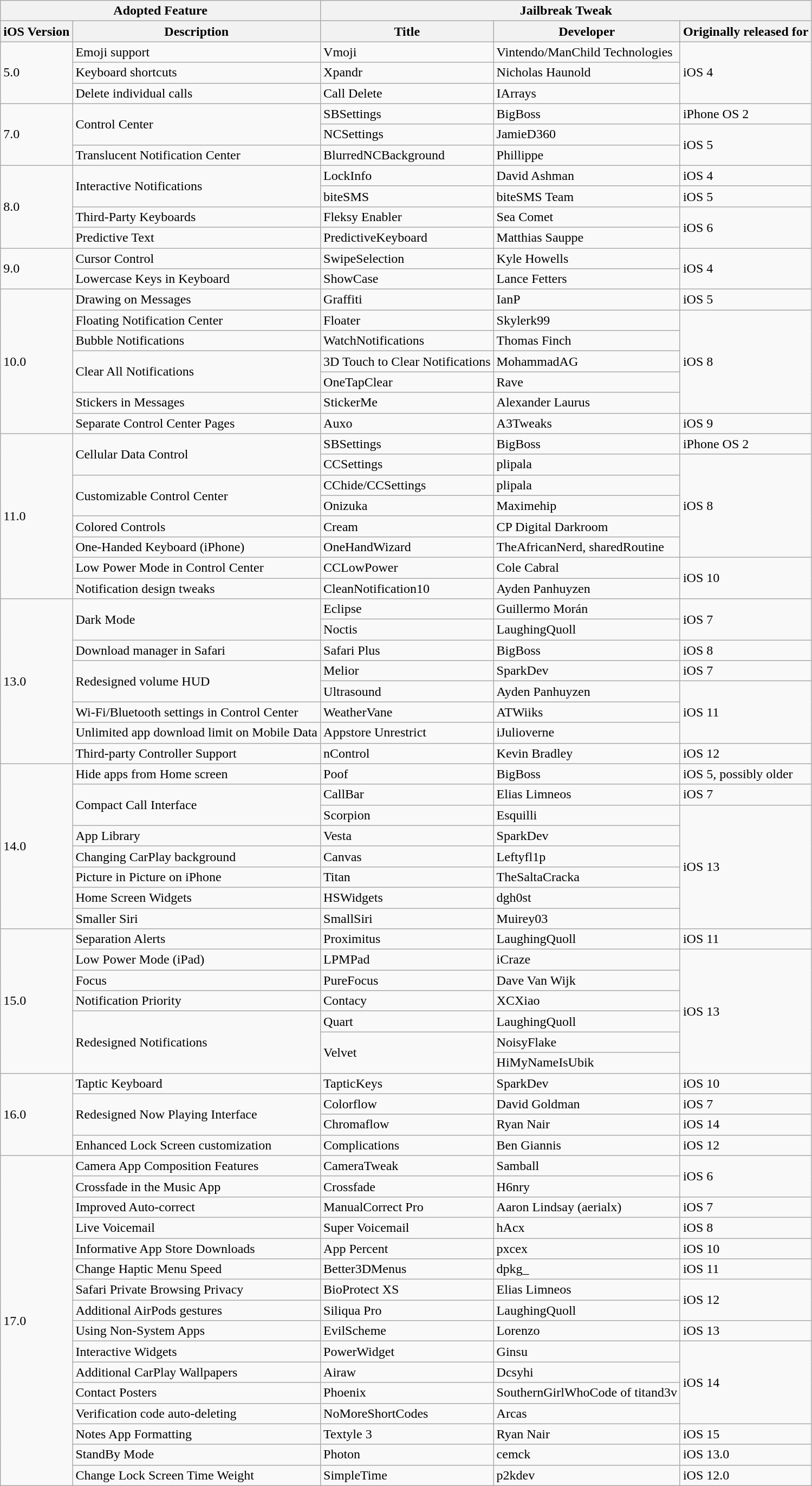<table class="wikitable">
<tr>
<th colspan="2">Adopted Feature</th>
<th colspan="3">Jailbreak Tweak</th>
</tr>
<tr>
<th>iOS Version</th>
<th>Description</th>
<th>Title</th>
<th>Developer</th>
<th>Originally released for</th>
</tr>
<tr>
<td rowspan="3">5.0</td>
<td>Emoji support</td>
<td>Vmoji</td>
<td>Vintendo/ManChild Technologies</td>
<td rowspan="3">iOS 4</td>
</tr>
<tr>
<td>Keyboard shortcuts</td>
<td>Xpandr</td>
<td>Nicholas Haunold</td>
</tr>
<tr>
<td>Delete individual calls</td>
<td>Call Delete</td>
<td>IArrays</td>
</tr>
<tr>
<td rowspan="3">7.0</td>
<td rowspan="2">Control Center</td>
<td>SBSettings</td>
<td>BigBoss</td>
<td>iPhone OS 2</td>
</tr>
<tr>
<td>NCSettings</td>
<td>JamieD360</td>
<td rowspan="2">iOS 5</td>
</tr>
<tr>
<td>Translucent Notification Center</td>
<td>BlurredNCBackground</td>
<td>Phillippe</td>
</tr>
<tr>
<td rowspan="4">8.0</td>
<td rowspan="2">Interactive Notifications</td>
<td>LockInfo</td>
<td>David Ashman</td>
<td>iOS 4</td>
</tr>
<tr>
<td>biteSMS</td>
<td>biteSMS Team</td>
<td>iOS 5</td>
</tr>
<tr>
<td>Third-Party Keyboards</td>
<td>Fleksy Enabler</td>
<td>Sea Comet</td>
<td rowspan="2">iOS 6</td>
</tr>
<tr>
<td>Predictive Text</td>
<td>PredictiveKeyboard</td>
<td>Matthias Sauppe</td>
</tr>
<tr>
<td rowspan="2">9.0</td>
<td>Cursor Control</td>
<td>SwipeSelection</td>
<td>Kyle Howells</td>
<td rowspan="2">iOS 4</td>
</tr>
<tr>
<td>Lowercase Keys in Keyboard</td>
<td>ShowCase</td>
<td>Lance Fetters</td>
</tr>
<tr>
<td rowspan="7">10.0</td>
<td>Drawing on Messages</td>
<td>Graffiti</td>
<td>IanP</td>
<td>iOS 5</td>
</tr>
<tr>
<td>Floating Notification Center</td>
<td>Floater</td>
<td>Skylerk99</td>
<td rowspan="5">iOS 8</td>
</tr>
<tr>
<td>Bubble Notifications</td>
<td>WatchNotifications</td>
<td>Thomas Finch</td>
</tr>
<tr>
<td rowspan="2">Clear All Notifications</td>
<td>3D Touch to Clear Notifications</td>
<td>MohammadAG</td>
</tr>
<tr>
<td>OneTapClear</td>
<td>Rave</td>
</tr>
<tr>
<td>Stickers in Messages</td>
<td>StickerMe</td>
<td>Alexander Laurus</td>
</tr>
<tr>
<td>Separate Control Center Pages</td>
<td>Auxo</td>
<td>A3Tweaks</td>
<td>iOS 9</td>
</tr>
<tr>
<td rowspan="8">11.0</td>
<td rowspan="2">Cellular Data Control</td>
<td>SBSettings</td>
<td>BigBoss</td>
<td>iPhone OS 2</td>
</tr>
<tr>
<td>CCSettings</td>
<td>plipala</td>
<td rowspan="5">iOS 8</td>
</tr>
<tr>
<td rowspan="2">Customizable Control Center</td>
<td>CChide/CCSettings</td>
<td>plipala</td>
</tr>
<tr>
<td>Onizuka</td>
<td>Maximehip</td>
</tr>
<tr>
<td>Colored Controls</td>
<td>Cream</td>
<td>CP Digital Darkroom</td>
</tr>
<tr>
<td>One-Handed Keyboard (iPhone)</td>
<td>OneHandWizard</td>
<td>TheAfricanNerd, sharedRoutine</td>
</tr>
<tr>
<td>Low Power Mode in Control Center</td>
<td>CCLowPower</td>
<td>Cole Cabral</td>
<td rowspan="2">iOS 10</td>
</tr>
<tr>
<td>Notification design tweaks</td>
<td>CleanNotification10</td>
<td>Ayden Panhuyzen</td>
</tr>
<tr>
<td rowspan="8">13.0</td>
<td rowspan="2">Dark Mode</td>
<td>Eclipse</td>
<td>Guillermo Morán</td>
<td rowspan="2">iOS 7</td>
</tr>
<tr>
<td>Noctis</td>
<td>LaughingQuoll</td>
</tr>
<tr>
<td>Download manager in Safari</td>
<td>Safari Plus</td>
<td>BigBoss</td>
<td>iOS 8</td>
</tr>
<tr>
<td rowspan="2">Redesigned volume HUD</td>
<td>Melior</td>
<td>SparkDev</td>
<td>iOS 7</td>
</tr>
<tr>
<td>Ultrasound</td>
<td>Ayden Panhuyzen</td>
<td rowspan="3">iOS 11</td>
</tr>
<tr>
<td>Wi-Fi/Bluetooth settings in Control Center</td>
<td>WeatherVane</td>
<td>ATWiiks</td>
</tr>
<tr>
<td>Unlimited app download limit on Mobile Data</td>
<td>Appstore Unrestrict</td>
<td>iJulioverne</td>
</tr>
<tr>
<td>Third-party Controller Support</td>
<td>nControl</td>
<td>Kevin Bradley</td>
<td>iOS 12</td>
</tr>
<tr>
<td rowspan="8">14.0</td>
<td>Hide apps from Home screen</td>
<td>Poof</td>
<td>BigBoss</td>
<td>iOS 5, possibly older</td>
</tr>
<tr>
<td rowspan="2">Compact Call Interface</td>
<td>CallBar</td>
<td>Elias Limneos</td>
<td>iOS 7</td>
</tr>
<tr>
<td>Scorpion</td>
<td>Esquilli</td>
<td rowspan="6">iOS 13</td>
</tr>
<tr>
<td>App Library</td>
<td>Vesta</td>
<td>SparkDev</td>
</tr>
<tr>
<td>Changing CarPlay background</td>
<td>Canvas</td>
<td>Leftyfl1p</td>
</tr>
<tr>
<td>Picture in Picture on iPhone</td>
<td>Titan</td>
<td>TheSaltaCracka</td>
</tr>
<tr>
<td>Home Screen Widgets</td>
<td>HSWidgets</td>
<td>dgh0st</td>
</tr>
<tr>
<td>Smaller Siri</td>
<td>SmallSiri</td>
<td>Muirey03</td>
</tr>
<tr>
<td rowspan="7">15.0</td>
<td>Separation Alerts</td>
<td>Proximitus</td>
<td>LaughingQuoll</td>
<td>iOS 11</td>
</tr>
<tr>
<td>Low Power Mode (iPad)</td>
<td>LPMPad</td>
<td>iCraze</td>
<td rowspan="6">iOS 13</td>
</tr>
<tr>
<td>Focus</td>
<td>PureFocus</td>
<td>Dave Van Wijk</td>
</tr>
<tr>
<td>Notification Priority</td>
<td>Contacy</td>
<td>XCXiao</td>
</tr>
<tr>
<td rowspan="3">Redesigned Notifications</td>
<td>Quart</td>
<td>LaughingQuoll</td>
</tr>
<tr>
<td rowspan="2">Velvet</td>
<td>NoisyFlake</td>
</tr>
<tr>
<td>HiMyNameIsUbik</td>
</tr>
<tr>
<td rowspan="4">16.0</td>
<td>Taptic Keyboard</td>
<td>TapticKeys</td>
<td>SparkDev</td>
<td>iOS 10</td>
</tr>
<tr>
<td rowspan="2">Redesigned Now Playing Interface</td>
<td>Colorflow</td>
<td>David Goldman</td>
<td>iOS 7</td>
</tr>
<tr>
<td>Chromaflow</td>
<td>Ryan Nair</td>
<td>iOS 14</td>
</tr>
<tr>
<td>Enhanced Lock Screen customization</td>
<td>Complications</td>
<td>Ben Giannis</td>
<td>iOS 12</td>
</tr>
<tr>
<td rowspan="16">17.0</td>
<td>Camera App Composition Features</td>
<td>CameraTweak</td>
<td>Samball</td>
<td rowspan="2">iOS 6</td>
</tr>
<tr>
<td>Crossfade in the Music App</td>
<td>Crossfade</td>
<td>H6nry</td>
</tr>
<tr>
<td>Improved Auto-correct</td>
<td>ManualCorrect Pro</td>
<td>Aaron Lindsay (aerialx)</td>
<td>iOS 7</td>
</tr>
<tr>
<td>Live Voicemail</td>
<td>Super Voicemail</td>
<td>hAcx</td>
<td>iOS 8</td>
</tr>
<tr>
<td>Informative App Store Downloads</td>
<td>App Percent</td>
<td>pxcex</td>
<td>iOS 10</td>
</tr>
<tr>
<td>Change Haptic Menu Speed</td>
<td>Better3DMenus</td>
<td>dpkg_</td>
<td>iOS 11</td>
</tr>
<tr>
<td>Safari Private Browsing Privacy</td>
<td>BioProtect XS</td>
<td>Elias Limneos</td>
<td rowspan="2">iOS 12</td>
</tr>
<tr>
<td>Additional AirPods gestures</td>
<td>Siliqua Pro</td>
<td>LaughingQuoll</td>
</tr>
<tr>
<td>Using Non-System Apps</td>
<td>EvilScheme</td>
<td>Lorenzo</td>
<td>iOS 13</td>
</tr>
<tr>
<td>Interactive Widgets</td>
<td>PowerWidget</td>
<td>Ginsu</td>
<td rowspan="4">iOS 14</td>
</tr>
<tr>
<td>Additional CarPlay Wallpapers</td>
<td>Airaw</td>
<td>Dcsyhi</td>
</tr>
<tr>
<td>Contact Posters</td>
<td>Phoenix</td>
<td>SouthernGirlWhoCode of titand3v</td>
</tr>
<tr>
<td>Verification code auto-deleting</td>
<td>NoMoreShortCodes</td>
<td>Arcas</td>
</tr>
<tr>
<td>Notes App Formatting</td>
<td>Textyle 3</td>
<td>Ryan Nair</td>
<td>iOS 15</td>
</tr>
<tr>
<td>StandBy Mode</td>
<td>Photon</td>
<td>cemck</td>
<td>iOS 13.0</td>
</tr>
<tr>
<td>Change Lock Screen Time Weight</td>
<td>SimpleTime</td>
<td>p2kdev</td>
<td>iOS 12.0</td>
</tr>
</table>
